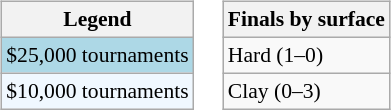<table>
<tr valign=top>
<td><br><table class=wikitable style="font-size:90%">
<tr>
<th>Legend</th>
</tr>
<tr style="background:lightblue;">
<td>$25,000 tournaments</td>
</tr>
<tr style="background:#f0f8ff;">
<td>$10,000 tournaments</td>
</tr>
</table>
</td>
<td><br><table class=wikitable style="font-size:90%">
<tr>
<th>Finals by surface</th>
</tr>
<tr>
<td>Hard (1–0)</td>
</tr>
<tr>
<td>Clay (0–3)</td>
</tr>
</table>
</td>
</tr>
</table>
